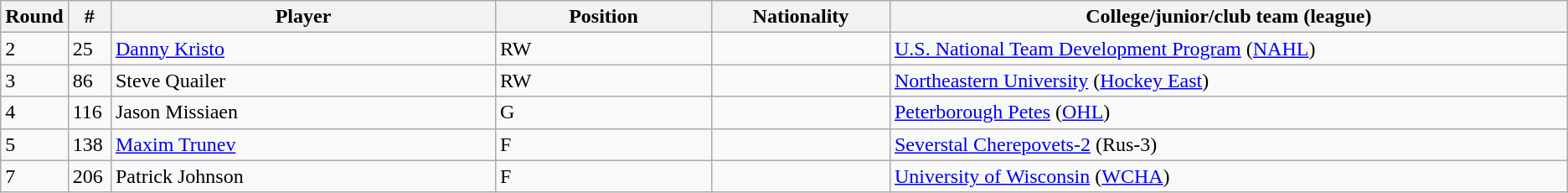<table class="wikitable">
<tr>
<th bgcolor="#DDDDFF" width="2.75%">Round</th>
<th bgcolor="#DDDDFF" width="2.75%">#</th>
<th bgcolor="#DDDDFF" width="25.0%">Player</th>
<th bgcolor="#DDDDFF" width="14.0%">Position</th>
<th bgcolor="#DDDDFF" width="11.5%">Nationality</th>
<th bgcolor="#DDDDFF" width="100.0%">College/junior/club team (league)</th>
</tr>
<tr>
<td>2</td>
<td>25</td>
<td><a href='#'>Danny Kristo</a></td>
<td>RW</td>
<td></td>
<td><a href='#'>U.S. National Team Development Program</a> (<a href='#'>NAHL</a>)</td>
</tr>
<tr>
<td>3</td>
<td>86</td>
<td>Steve Quailer</td>
<td>RW</td>
<td></td>
<td><a href='#'>Northeastern University</a> (<a href='#'>Hockey East</a>)</td>
</tr>
<tr>
<td>4</td>
<td>116</td>
<td>Jason Missiaen</td>
<td>G</td>
<td></td>
<td><a href='#'>Peterborough Petes</a> (<a href='#'>OHL</a>)</td>
</tr>
<tr>
<td>5</td>
<td>138</td>
<td><a href='#'>Maxim Trunev</a></td>
<td>F</td>
<td></td>
<td><a href='#'>Severstal Cherepovets-2</a> (Rus-3)</td>
</tr>
<tr>
<td>7</td>
<td>206</td>
<td>Patrick Johnson</td>
<td>F</td>
<td></td>
<td><a href='#'>University of Wisconsin</a> (<a href='#'>WCHA</a>)</td>
</tr>
</table>
